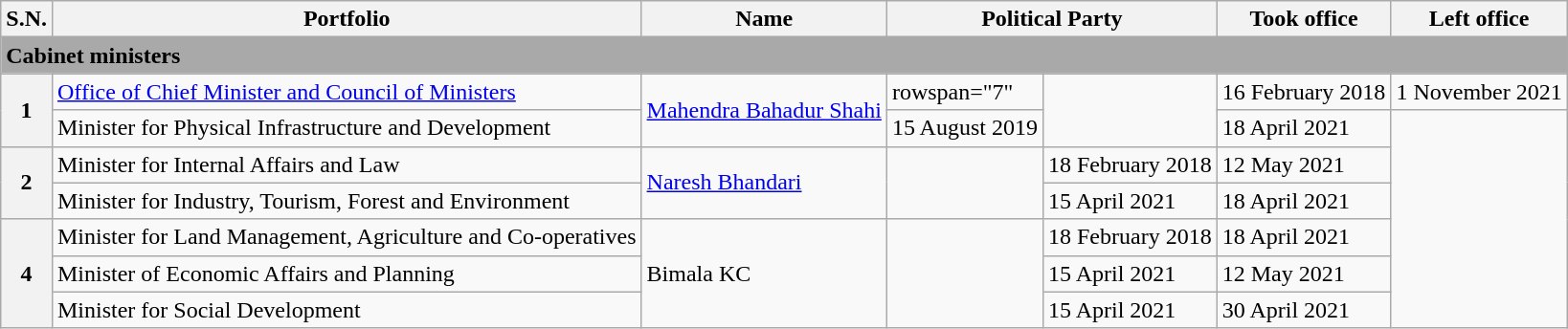<table class="wikitable">
<tr>
<th>S.N.</th>
<th>Portfolio</th>
<th>Name<br></th>
<th colspan="2">Political Party</th>
<th>Took office</th>
<th>Left office</th>
</tr>
<tr>
<td colspan="7" bgcolor="darkgrey"><strong>Cabinet ministers</strong></td>
</tr>
<tr>
<th rowspan="2">1</th>
<td><a href='#'>Office of Chief Minister and Council of Ministers</a></td>
<td rowspan="2"><a href='#'>Mahendra Bahadur Shahi</a><br></td>
<td>rowspan="7" </td>
<td rowspan="2"></td>
<td>16 February 2018</td>
<td>1 November 2021</td>
</tr>
<tr>
<td>Minister for Physical Infrastructure and Development</td>
<td>15 August 2019</td>
<td>18 April 2021</td>
</tr>
<tr>
<th rowspan="2">2</th>
<td>Minister for Internal Affairs and Law</td>
<td rowspan="2"><a href='#'>Naresh Bhandari</a><br></td>
<td rowspan="2"></td>
<td>18 February 2018</td>
<td>12 May 2021</td>
</tr>
<tr>
<td>Minister for Industry, Tourism, Forest and Environment</td>
<td>15 April 2021</td>
<td>18 April 2021</td>
</tr>
<tr>
<th rowspan="3">4</th>
<td>Minister for Land Management, Agriculture and Co-operatives</td>
<td rowspan="3">Bimala KC<br></td>
<td rowspan="3"></td>
<td>18 February 2018</td>
<td>18 April 2021</td>
</tr>
<tr>
<td>Minister of Economic Affairs and Planning</td>
<td>15 April 2021</td>
<td>12 May 2021</td>
</tr>
<tr>
<td>Minister for Social Development</td>
<td>15 April 2021</td>
<td>30 April 2021</td>
</tr>
</table>
